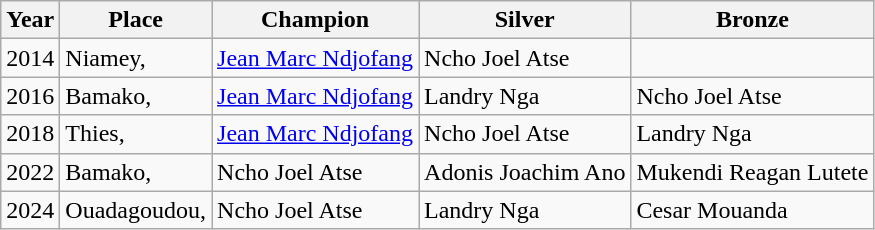<table class="wikitable">
<tr>
<th>Year</th>
<th>Place</th>
<th>Champion</th>
<th>Silver</th>
<th>Bronze</th>
</tr>
<tr>
<td>2014</td>
<td>Niamey, </td>
<td> <a href='#'>Jean Marc Ndjofang</a></td>
<td> Ncho Joel Atse</td>
<td></td>
</tr>
<tr>
<td>2016</td>
<td>Bamako, </td>
<td> <a href='#'>Jean Marc Ndjofang</a></td>
<td> Landry Nga</td>
<td> Ncho Joel Atse</td>
</tr>
<tr>
<td>2018</td>
<td>Thies, </td>
<td> <a href='#'>Jean Marc Ndjofang</a></td>
<td> Ncho Joel Atse</td>
<td> Landry Nga</td>
</tr>
<tr>
<td>2022</td>
<td>Bamako, </td>
<td> Ncho Joel Atse</td>
<td> Adonis Joachim Ano</td>
<td> Mukendi Reagan Lutete</td>
</tr>
<tr>
<td>2024</td>
<td>Ouadagoudou, </td>
<td> Ncho Joel Atse</td>
<td> Landry Nga</td>
<td> Cesar Mouanda</td>
</tr>
</table>
